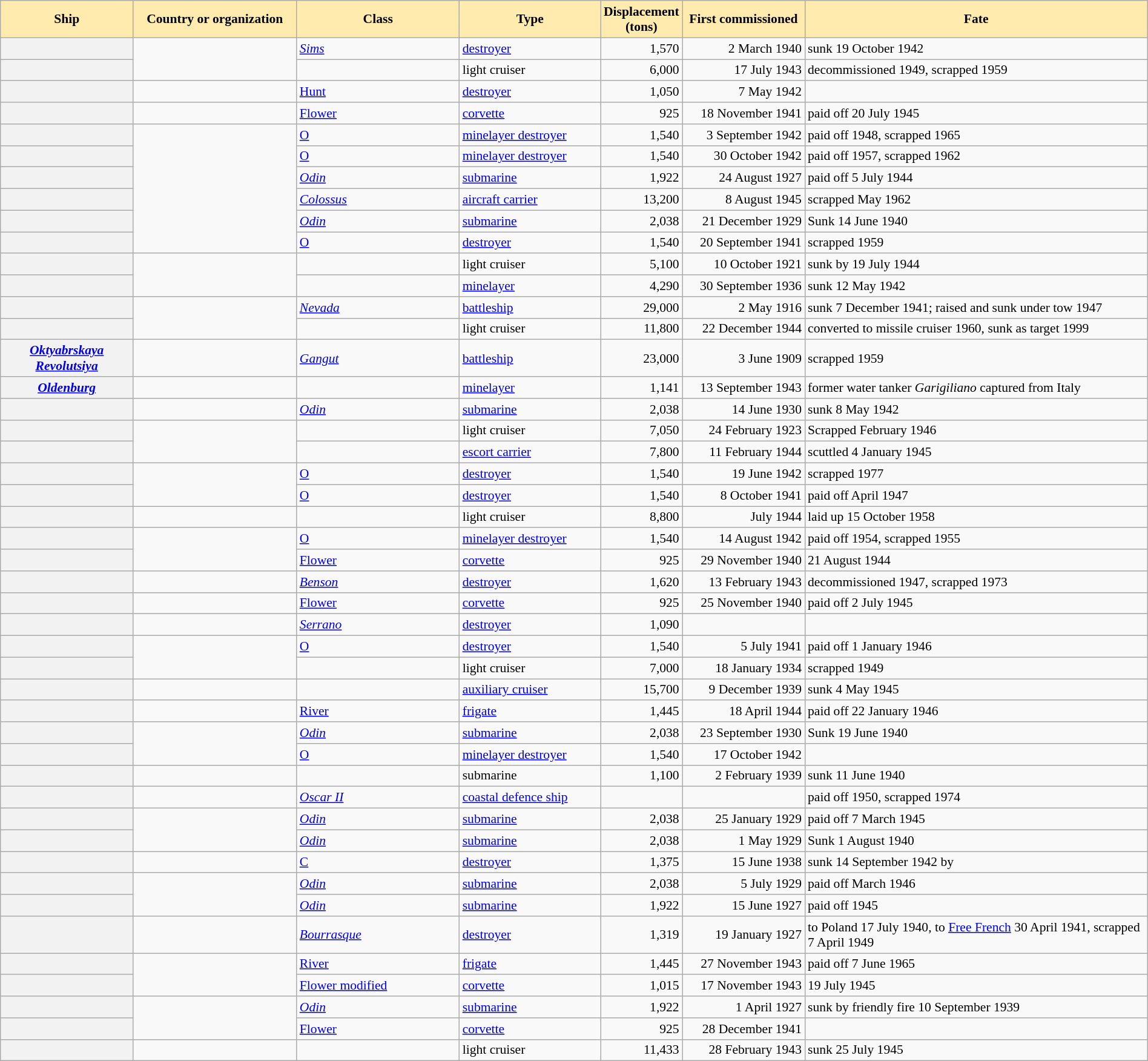<table class="wikitable sortable plainrowheaders" style="width:100%; font-size: 90%">
<tr>
<th scope="col" style="width:12%; background: #ffebad;">Ship</th>
<th scope="col" style="width:15%; background: #ffebad;">Country or organization</th>
<th scope="col" style="width:15%; background: #ffebad;">Class</th>
<th scope="col" style="width:13%; background: #ffebad;">Type</th>
<th scope="col" style="width:2%; background: #ffebad;">Displacement (tons)</th>
<th scope="col" style="width:11%; background: #ffebad;">First commissioned</th>
<th scope="col" style="width:32%; background: #ffebad;">Fate</th>
</tr>
<tr>
<th scope="row"></th>
<td rowspan="2"></td>
<td><em><a href='#'>Sims</a></em></td>
<td><a href='#'>destroyer</a></td>
<td style="text-align:right;">1,570</td>
<td style="text-align:right;">2 March 1940</td>
<td>sunk 19 October 1942</td>
</tr>
<tr>
<th scope="row"></th>
<td></td>
<td>light cruiser</td>
<td style="text-align:right;">6,000</td>
<td style="text-align:right;">17 July 1943</td>
<td>decommissioned 1949, scrapped 1959</td>
</tr>
<tr>
<th scope="row"></th>
<td></td>
<td><a href='#'>Hunt</a></td>
<td><a href='#'>destroyer</a></td>
<td style="text-align:right;">1,050</td>
<td style="text-align:right;">7 May 1942</td>
<td></td>
</tr>
<tr>
<th scope="row"></th>
<td></td>
<td><a href='#'>Flower</a></td>
<td><a href='#'>corvette</a></td>
<td style="text-align:right;">925</td>
<td style="text-align:right;">18 November 1941</td>
<td>paid off 20 July 1945</td>
</tr>
<tr>
<th scope="row"></th>
<td rowspan="6"></td>
<td><a href='#'>O</a></td>
<td><a href='#'>minelayer destroyer</a></td>
<td style="text-align:right;">1,540</td>
<td style="text-align:right;">3 September 1942</td>
<td>paid off 1948, scrapped 1965</td>
</tr>
<tr>
<th scope="row"></th>
<td><a href='#'>O</a></td>
<td><a href='#'>minelayer destroyer</a></td>
<td style="text-align:right;">1,540</td>
<td style="text-align:right;">30 October 1942</td>
<td>paid off 1957, scrapped 1962</td>
</tr>
<tr>
<th scope="row"></th>
<td><em><a href='#'>Odin</a></em></td>
<td><a href='#'>submarine</a></td>
<td style="text-align:right;">1,922</td>
<td style="text-align:right;">24 August 1927</td>
<td>paid off 5 July 1944</td>
</tr>
<tr>
<th scope="row"></th>
<td><em><a href='#'>Colossus</a></em></td>
<td><a href='#'>aircraft carrier</a></td>
<td style="text-align:right;">13,200</td>
<td style="text-align:right;">8 August 1945</td>
<td>scrapped May 1962</td>
</tr>
<tr>
<th scope="row"></th>
<td><em><a href='#'>Odin</a></em></td>
<td><a href='#'>submarine</a></td>
<td style="text-align:right;">2,038</td>
<td style="text-align:right;">21 December 1929</td>
<td>Sunk 14 June 1940</td>
</tr>
<tr>
<th scope="row"></th>
<td><a href='#'>O</a></td>
<td><a href='#'>destroyer</a></td>
<td style="text-align:right;">1,540</td>
<td style="text-align:right;">20 September 1941</td>
<td>scrapped 1959</td>
</tr>
<tr>
<th scope="row"></th>
<td rowspan="2"></td>
<td></td>
<td>light cruiser</td>
<td style="text-align:right;">5,100</td>
<td style="text-align:right;">10 October 1921</td>
<td>sunk by  19 July 1944</td>
</tr>
<tr>
<th scope="row"></th>
<td></td>
<td><a href='#'>minelayer</a></td>
<td style="text-align:right;">4,290</td>
<td style="text-align:right;">30 September 1936</td>
<td>sunk 12 May 1942</td>
</tr>
<tr>
<th scope="row"></th>
<td rowspan="2"></td>
<td><em><a href='#'>Nevada</a></em></td>
<td><a href='#'>battleship</a></td>
<td style="text-align:right;">29,000</td>
<td style="text-align:right;">2 May 1916</td>
<td>sunk 7 December 1941; raised and sunk under tow 1947</td>
</tr>
<tr>
<th scope="row"></th>
<td></td>
<td>light cruiser</td>
<td style="text-align:right;">11,800</td>
<td style="text-align:right;">22 December 1944</td>
<td>converted to missile cruiser 1960, sunk as target 1999</td>
</tr>
<tr>
<th scope="row"><a href='#'><em>Oktyabrskaya Revolutsiya</em></a></th>
<td></td>
<td><em><a href='#'>Gangut</a></em></td>
<td><a href='#'>battleship</a></td>
<td style="text-align:right;">23,000</td>
<td style="text-align:right;">3 June 1909</td>
<td>scrapped 1959</td>
</tr>
<tr>
<th scope="row"><em><a href='#'>Oldenburg</a></em></th>
<td></td>
<td></td>
<td><a href='#'>minelayer</a></td>
<td style="text-align:right;">1,141</td>
<td style="text-align:right;">13 September 1943</td>
<td>former water tanker <em>Garigiliano</em> captured from Italy</td>
</tr>
<tr>
<th scope="row"></th>
<td></td>
<td><em><a href='#'>Odin</a></em></td>
<td><a href='#'>submarine</a></td>
<td style="text-align:right;">2,038</td>
<td style="text-align:right;">14 June 1930</td>
<td>sunk 8 May 1942</td>
</tr>
<tr>
<th scope="row"></th>
<td rowspan="2"></td>
<td></td>
<td>light cruiser</td>
<td style="text-align:right;">7,050</td>
<td style="text-align:right;">24 February 1923</td>
<td>Scrapped February 1946</td>
</tr>
<tr>
<th scope="row"></th>
<td></td>
<td><a href='#'>escort carrier</a></td>
<td style="text-align:right;">7,800</td>
<td style="text-align:right;">11 February 1944</td>
<td>scuttled 4 January 1945</td>
</tr>
<tr>
<th scope="row"></th>
<td rowspan="2"></td>
<td><a href='#'>O</a></td>
<td><a href='#'>destroyer</a></td>
<td style="text-align:right;">1,540</td>
<td style="text-align:right;">19 June 1942</td>
<td>scrapped 1977</td>
</tr>
<tr>
<th scope="row"></th>
<td><a href='#'>O</a></td>
<td><a href='#'>destroyer</a></td>
<td style="text-align:right;">1,540</td>
<td style="text-align:right;">8 October 1941</td>
<td>paid off April 1947</td>
</tr>
<tr>
<th scope="row"></th>
<td></td>
<td></td>
<td>light cruiser</td>
<td style="text-align:right;">8,800</td>
<td style="text-align:right;">July 1944</td>
<td>laid up 15 October 1958</td>
</tr>
<tr>
<th scope="row"></th>
<td rowspan="2"></td>
<td><a href='#'>O</a></td>
<td><a href='#'>minelayer destroyer</a></td>
<td style="text-align:right;">1,540</td>
<td style="text-align:right;">14 August 1942</td>
<td>paid off 1954, scrapped 1955</td>
</tr>
<tr>
<th scope="row"></th>
<td><a href='#'>Flower</a></td>
<td><a href='#'>corvette</a></td>
<td style="text-align:right;">925</td>
<td style="text-align:right;">29 November 1940</td>
<td>21 August 1944</td>
</tr>
<tr>
<th scope="row"></th>
<td></td>
<td><a href='#'><em>Benson</em></a></td>
<td><a href='#'>destroyer</a></td>
<td style="text-align:right;">1,620</td>
<td style="text-align:right;">13 February 1943</td>
<td>decommissioned 1947, scrapped 1973</td>
</tr>
<tr>
<th scope="row"></th>
<td></td>
<td><a href='#'>Flower</a></td>
<td><a href='#'>corvette</a></td>
<td style="text-align:right;">925</td>
<td style="text-align:right;">25 November 1940</td>
<td>paid off 2 July 1945</td>
</tr>
<tr>
<th scope="row"></th>
<td></td>
<td><em><a href='#'>Serrano</a></em></td>
<td><a href='#'>destroyer</a></td>
<td style="text-align:right;">1,090</td>
<td style="text-align:right;"></td>
<td></td>
</tr>
<tr>
<th scope="row"></th>
<td rowspan="2"></td>
<td><a href='#'>O</a></td>
<td><a href='#'>destroyer</a></td>
<td style="text-align:right;">1,540</td>
<td style="text-align:right;">5 July 1941</td>
<td>paid off 1 January 1946</td>
</tr>
<tr>
<th scope="row"></th>
<td></td>
<td>light cruiser</td>
<td style="text-align:right;">7,000</td>
<td style="text-align:right;">18 January 1934</td>
<td>scrapped 1949</td>
</tr>
<tr>
<th scope="row"></th>
<td></td>
<td></td>
<td><a href='#'>auxiliary cruiser</a></td>
<td style="text-align:right;">15,700</td>
<td style="text-align:right;">9 December 1939</td>
<td>sunk 4 May 1945</td>
</tr>
<tr>
<th scope="row"></th>
<td></td>
<td><a href='#'>River</a></td>
<td><a href='#'>frigate</a></td>
<td style="text-align:right;">1,445</td>
<td style="text-align:right;">18 April 1944</td>
<td>paid off 22 January 1946</td>
</tr>
<tr>
<th scope="row"></th>
<td rowspan="2"></td>
<td><em><a href='#'>Odin</a></em></td>
<td><a href='#'>submarine</a></td>
<td style="text-align:right;">2,038</td>
<td style="text-align:right;">23 September 1930</td>
<td>Sunk 19 June 1940</td>
</tr>
<tr>
<th scope="row"></th>
<td><a href='#'>O</a></td>
<td><a href='#'>minelayer destroyer</a></td>
<td style="text-align:right;">1,540</td>
<td style="text-align:right;">17 October 1942</td>
<td></td>
</tr>
<tr>
<th scope="row"></th>
<td></td>
<td></td>
<td>submarine</td>
<td style="text-align:right;">1,100</td>
<td style="text-align:right;">2 February 1939</td>
<td>sunk 11 June 1940</td>
</tr>
<tr>
<th scope="row"></th>
<td></td>
<td><a href='#'><em>Oscar II</em></a></td>
<td><a href='#'>coastal defence ship</a></td>
<td style="text-align:right;"></td>
<td style="text-align:right;"></td>
<td>paid off 1950, scrapped 1974</td>
</tr>
<tr>
<th scope="row"></th>
<td rowspan="2"></td>
<td><em><a href='#'>Odin</a></em></td>
<td><a href='#'>submarine</a></td>
<td style="text-align:right;">2,038</td>
<td style="text-align:right;">25 January 1929</td>
<td>paid off 7 March 1945</td>
</tr>
<tr>
<th scope="row"></th>
<td><em><a href='#'>Odin</a></em></td>
<td><a href='#'>submarine</a></td>
<td style="text-align:right;">2,038</td>
<td style="text-align:right;">1 May 1929</td>
<td>Sunk 1 August 1940</td>
</tr>
<tr>
<th scope="row"></th>
<td></td>
<td><a href='#'>C</a></td>
<td><a href='#'>destroyer</a></td>
<td style="text-align:right;">1,375</td>
<td style="text-align:right;">15 June 1938</td>
<td>sunk 14 September 1942 by </td>
</tr>
<tr>
<th scope="row"></th>
<td rowspan="2"></td>
<td><em><a href='#'>Odin</a></em></td>
<td><a href='#'>submarine</a></td>
<td style="text-align:right;">2,038</td>
<td style="text-align:right;">5 July 1929</td>
<td>paid off March 1946</td>
</tr>
<tr>
<th scope="row"></th>
<td><em><a href='#'>Odin</a></em></td>
<td><a href='#'>submarine</a></td>
<td style="text-align:right;">1,922</td>
<td style="text-align:right;">15 June 1927</td>
<td>paid off 1945</td>
</tr>
<tr>
<th scope="row"></th>
<td><br><br></td>
<td><em><a href='#'>Bourrasque</a></em></td>
<td><a href='#'>destroyer</a></td>
<td style="text-align:right;">1,319</td>
<td style="text-align:right;">19 January 1927</td>
<td>to Poland 17 July 1940, to <a href='#'>Free French</a> 30 April 1941, scrapped 7 April 1949</td>
</tr>
<tr>
<th scope="row"></th>
<td rowspan="2"></td>
<td><a href='#'>River</a></td>
<td><a href='#'>frigate</a></td>
<td style="text-align:right;">1,445</td>
<td style="text-align:right;">27 November 1943</td>
<td>paid off 7 June 1965</td>
</tr>
<tr>
<th scope="row"></th>
<td><a href='#'>Flower modified</a></td>
<td><a href='#'>corvette</a></td>
<td style="text-align:right;">1,015</td>
<td style="text-align:right;">17 November 1943</td>
<td>19 July 1945</td>
</tr>
<tr>
<th scope="row"></th>
<td rowspan="2"></td>
<td><em><a href='#'>Odin</a></em></td>
<td><a href='#'>submarine</a></td>
<td style="text-align:right;">1,922</td>
<td style="text-align:right;">1 April 1927</td>
<td>sunk by friendly fire 10 September 1939</td>
</tr>
<tr>
<th scope="row"></th>
<td><a href='#'>Flower</a></td>
<td><a href='#'>corvette</a></td>
<td style="text-align:right;">925</td>
<td style="text-align:right;">28 December 1941</td>
<td></td>
</tr>
<tr>
<th scope="row"></th>
<td></td>
<td></td>
<td>light cruiser</td>
<td style="text-align:right;">11,433</td>
<td style="text-align:right;">28 February 1943</td>
<td>sunk 25 July 1945</td>
</tr>
</table>
